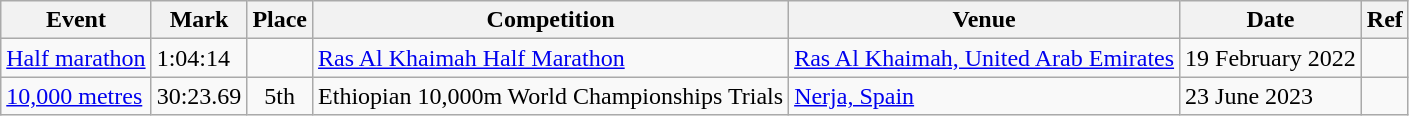<table class="wikitable">
<tr>
<th>Event</th>
<th>Mark</th>
<th>Place</th>
<th>Competition</th>
<th>Venue</th>
<th>Date</th>
<th>Ref</th>
</tr>
<tr>
<td><a href='#'>Half marathon</a></td>
<td>1:04:14</td>
<td style="text-align:center;"></td>
<td><a href='#'>Ras Al Khaimah Half Marathon</a></td>
<td><a href='#'>Ras Al Khaimah, United Arab Emirates</a></td>
<td>19 February 2022</td>
<td></td>
</tr>
<tr>
<td><a href='#'>10,000 metres</a></td>
<td>30:23.69</td>
<td style="text-align:center;">5th</td>
<td>Ethiopian 10,000m World Championships Trials</td>
<td><a href='#'>Nerja, Spain</a></td>
<td>23 June 2023</td>
<td></td>
</tr>
</table>
